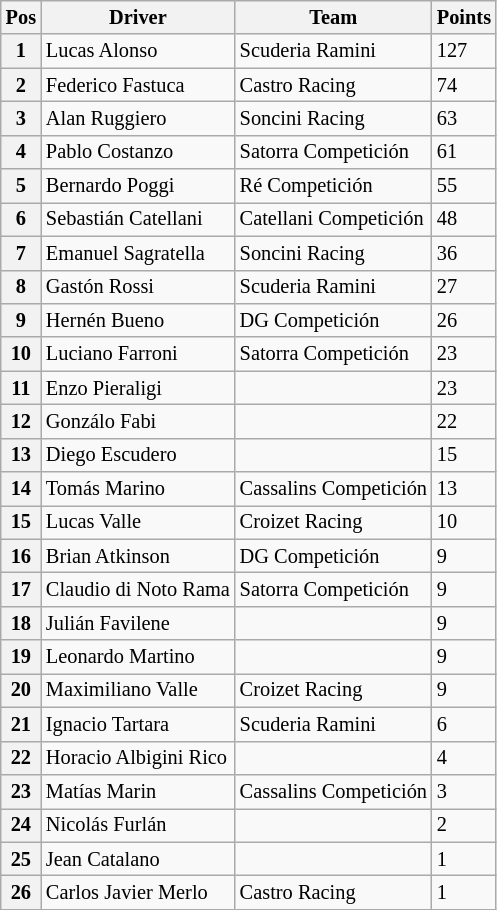<table class="wikitable" style="font-size:85%">
<tr>
<th>Pos</th>
<th>Driver</th>
<th>Team</th>
<th>Points</th>
</tr>
<tr>
<th>1</th>
<td> Lucas Alonso</td>
<td>Scuderia Ramini</td>
<td>127</td>
</tr>
<tr>
<th>2</th>
<td> Federico Fastuca</td>
<td>Castro Racing</td>
<td>74</td>
</tr>
<tr>
<th>3</th>
<td> Alan Ruggiero</td>
<td>Soncini Racing</td>
<td>63</td>
</tr>
<tr>
<th>4</th>
<td> Pablo Costanzo</td>
<td>Satorra Competición</td>
<td>61</td>
</tr>
<tr>
<th>5</th>
<td> Bernardo Poggi</td>
<td>Ré Competición</td>
<td>55</td>
</tr>
<tr>
<th>6</th>
<td> Sebastián Catellani</td>
<td>Catellani Competición</td>
<td>48</td>
</tr>
<tr>
<th>7</th>
<td> Emanuel Sagratella</td>
<td>Soncini Racing</td>
<td>36</td>
</tr>
<tr>
<th>8</th>
<td> Gastón Rossi</td>
<td>Scuderia Ramini</td>
<td>27</td>
</tr>
<tr>
<th>9</th>
<td> Hernén Bueno</td>
<td>DG Competición</td>
<td>26</td>
</tr>
<tr>
<th>10</th>
<td> Luciano Farroni</td>
<td>Satorra Competición</td>
<td>23</td>
</tr>
<tr>
<th>11</th>
<td> Enzo Pieraligi</td>
<td></td>
<td>23</td>
</tr>
<tr>
<th>12</th>
<td> Gonzálo Fabi</td>
<td></td>
<td>22</td>
</tr>
<tr>
<th>13</th>
<td> Diego Escudero</td>
<td></td>
<td>15</td>
</tr>
<tr>
<th>14</th>
<td> Tomás Marino</td>
<td>Cassalins Competición</td>
<td>13</td>
</tr>
<tr>
<th>15</th>
<td> Lucas Valle</td>
<td>Croizet Racing</td>
<td>10</td>
</tr>
<tr>
<th>16</th>
<td> Brian Atkinson</td>
<td>DG Competición</td>
<td>9</td>
</tr>
<tr>
<th>17</th>
<td> Claudio di Noto Rama</td>
<td>Satorra Competición</td>
<td>9</td>
</tr>
<tr>
<th>18</th>
<td> Julián Favilene</td>
<td></td>
<td>9</td>
</tr>
<tr>
<th>19</th>
<td> Leonardo Martino</td>
<td></td>
<td>9</td>
</tr>
<tr>
<th>20</th>
<td> Maximiliano Valle</td>
<td>Croizet Racing</td>
<td>9</td>
</tr>
<tr>
<th>21</th>
<td> Ignacio Tartara</td>
<td>Scuderia Ramini</td>
<td>6</td>
</tr>
<tr>
<th>22</th>
<td> Horacio Albigini Rico</td>
<td></td>
<td>4</td>
</tr>
<tr>
<th>23</th>
<td> Matías Marin</td>
<td>Cassalins Competición</td>
<td>3</td>
</tr>
<tr>
<th>24</th>
<td> Nicolás Furlán</td>
<td></td>
<td>2</td>
</tr>
<tr>
<th>25</th>
<td> Jean Catalano</td>
<td></td>
<td>1</td>
</tr>
<tr>
<th>26</th>
<td> Carlos Javier Merlo</td>
<td>Castro Racing</td>
<td>1</td>
</tr>
</table>
